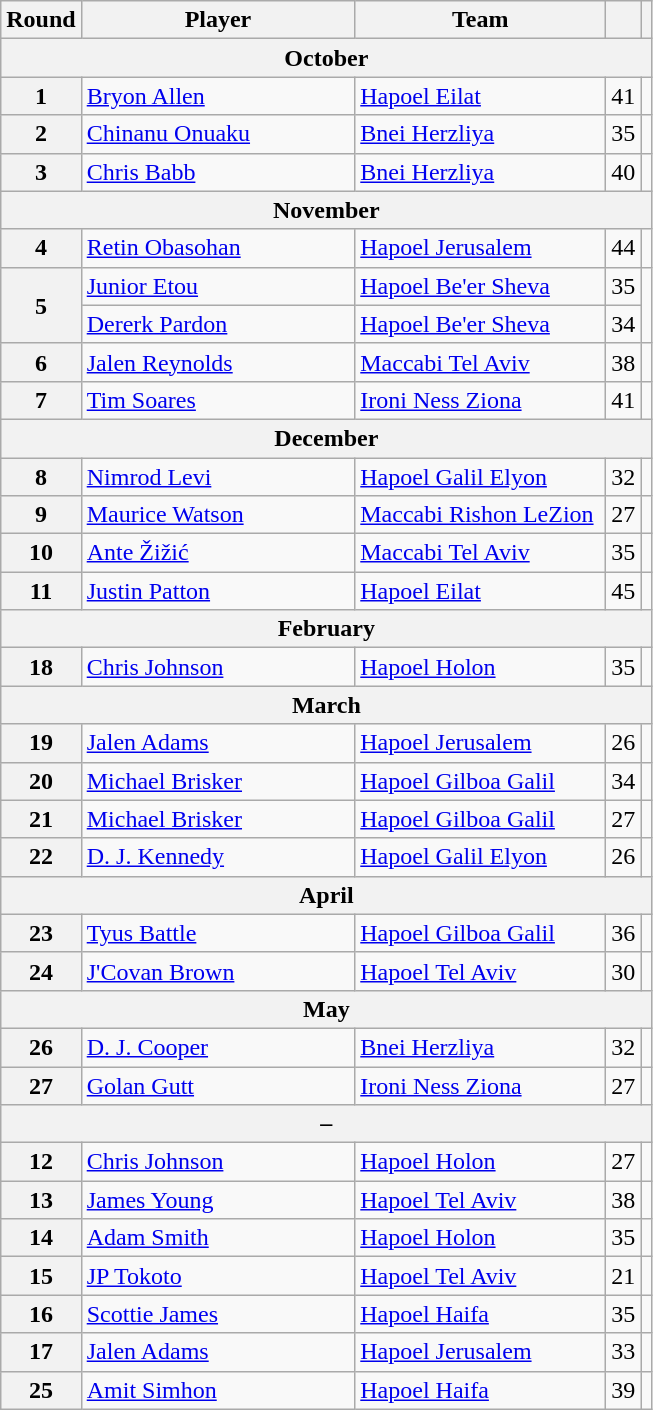<table class="wikitable" style="text-align:center;">
<tr>
<th>Round</th>
<th style="width:175px;">Player</th>
<th style="width:160px;">Team</th>
<th><a href='#'></a></th>
<th></th>
</tr>
<tr>
<th colspan=5>October</th>
</tr>
<tr>
<th>1</th>
<td align=left> <a href='#'>Bryon Allen</a></td>
<td align=left><a href='#'>Hapoel Eilat</a></td>
<td>41</td>
<td></td>
</tr>
<tr>
<th>2</th>
<td align=left> <a href='#'>Chinanu Onuaku</a></td>
<td align=left><a href='#'>Bnei Herzliya</a></td>
<td>35</td>
<td></td>
</tr>
<tr>
<th>3</th>
<td align=left> <a href='#'>Chris Babb</a></td>
<td align=left><a href='#'>Bnei Herzliya</a></td>
<td>40</td>
<td></td>
</tr>
<tr>
<th colspan=5>November</th>
</tr>
<tr>
<th>4</th>
<td align=left> <a href='#'>Retin Obasohan</a></td>
<td align=left><a href='#'>Hapoel Jerusalem</a></td>
<td>44</td>
<td></td>
</tr>
<tr>
<th rowspan=2>5</th>
<td align=left> <a href='#'>Junior Etou</a></td>
<td align=left><a href='#'>Hapoel Be'er Sheva</a></td>
<td>35</td>
<td rowspan=2></td>
</tr>
<tr>
<td align=left> <a href='#'>Dererk Pardon</a></td>
<td align=left><a href='#'>Hapoel Be'er Sheva</a></td>
<td>34</td>
</tr>
<tr>
<th>6</th>
<td align=left> <a href='#'>Jalen Reynolds</a></td>
<td align=left><a href='#'>Maccabi Tel Aviv</a></td>
<td>38</td>
<td></td>
</tr>
<tr>
<th>7</th>
<td align=left> <a href='#'>Tim Soares</a></td>
<td align=left><a href='#'>Ironi Ness Ziona</a></td>
<td>41</td>
<td></td>
</tr>
<tr>
<th colspan=5>December</th>
</tr>
<tr>
<th>8</th>
<td align=left> <a href='#'>Nimrod Levi</a></td>
<td align=left><a href='#'>Hapoel Galil Elyon</a></td>
<td>32</td>
<td></td>
</tr>
<tr>
<th>9</th>
<td align=left> <a href='#'>Maurice Watson</a></td>
<td align=left><a href='#'>Maccabi Rishon LeZion</a></td>
<td>27</td>
<td></td>
</tr>
<tr>
<th>10</th>
<td align=left> <a href='#'>Ante Žižić</a></td>
<td align=left><a href='#'>Maccabi Tel Aviv</a></td>
<td>35</td>
<td></td>
</tr>
<tr>
<th>11</th>
<td align=left> <a href='#'>Justin Patton</a></td>
<td align=left><a href='#'>Hapoel Eilat</a></td>
<td>45</td>
<td></td>
</tr>
<tr>
<th colspan=5>February</th>
</tr>
<tr>
<th>18</th>
<td align=left> <a href='#'>Chris Johnson</a> </td>
<td align=left><a href='#'>Hapoel Holon</a></td>
<td>35</td>
<td></td>
</tr>
<tr>
<th colspan=5>March</th>
</tr>
<tr>
<th>19</th>
<td align=left> <a href='#'>Jalen Adams</a> </td>
<td align=left><a href='#'>Hapoel Jerusalem</a></td>
<td>26</td>
<td></td>
</tr>
<tr>
<th>20</th>
<td align=left> <a href='#'>Michael Brisker</a> </td>
<td align=left><a href='#'>Hapoel Gilboa Galil</a></td>
<td>34</td>
<td></td>
</tr>
<tr>
<th>21</th>
<td align=left> <a href='#'>Michael Brisker</a> </td>
<td align=left><a href='#'>Hapoel Gilboa Galil</a></td>
<td>27</td>
<td></td>
</tr>
<tr>
<th>22</th>
<td align=left> <a href='#'>D. J. Kennedy</a></td>
<td align=left><a href='#'>Hapoel Galil Elyon</a></td>
<td>26</td>
<td></td>
</tr>
<tr>
<th colspan=5>April</th>
</tr>
<tr>
<th>23</th>
<td align=left> <a href='#'>Tyus Battle</a></td>
<td align=left><a href='#'>Hapoel Gilboa Galil</a></td>
<td>36</td>
<td></td>
</tr>
<tr>
<th>24</th>
<td align=left> <a href='#'>J'Covan Brown</a></td>
<td align=left><a href='#'>Hapoel Tel Aviv</a></td>
<td>30</td>
<td></td>
</tr>
<tr>
<th colspan=5>May</th>
</tr>
<tr>
<th>26</th>
<td align=left> <a href='#'>D. J. Cooper</a></td>
<td align=left><a href='#'>Bnei Herzliya</a></td>
<td>32</td>
<td></td>
</tr>
<tr>
<th>27</th>
<td align=left> <a href='#'>Golan Gutt</a></td>
<td align=left><a href='#'>Ironi Ness Ziona</a></td>
<td>27</td>
<td></td>
</tr>
<tr>
<th colspan=5>–</th>
</tr>
<tr>
<th>12</th>
<td align=left> <a href='#'>Chris Johnson</a> </td>
<td align=left><a href='#'>Hapoel Holon</a></td>
<td>27</td>
<td></td>
</tr>
<tr>
<th>13</th>
<td align=left> <a href='#'>James Young</a></td>
<td align=left><a href='#'>Hapoel Tel Aviv</a></td>
<td>38</td>
<td></td>
</tr>
<tr>
<th>14</th>
<td align=left> <a href='#'>Adam Smith</a></td>
<td align=left><a href='#'>Hapoel Holon</a></td>
<td>35</td>
<td></td>
</tr>
<tr>
<th>15</th>
<td align=left> <a href='#'>JP Tokoto</a></td>
<td align=left><a href='#'>Hapoel Tel Aviv</a></td>
<td>21</td>
<td></td>
</tr>
<tr>
<th>16</th>
<td align=left> <a href='#'>Scottie James</a></td>
<td align=left><a href='#'>Hapoel Haifa</a></td>
<td>35</td>
<td></td>
</tr>
<tr>
<th>17</th>
<td align=left> <a href='#'>Jalen Adams</a> </td>
<td align=left><a href='#'>Hapoel Jerusalem</a></td>
<td>33</td>
<td></td>
</tr>
<tr>
<th>25</th>
<td align=left> <a href='#'>Amit Simhon</a></td>
<td align=left><a href='#'>Hapoel Haifa</a></td>
<td>39</td>
<td></td>
</tr>
</table>
